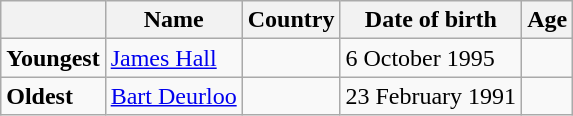<table class="wikitable">
<tr>
<th></th>
<th><strong>Name</strong></th>
<th><strong>Country</strong></th>
<th><strong>Date of birth</strong></th>
<th><strong>Age</strong></th>
</tr>
<tr>
<td><strong>Youngest</strong></td>
<td><a href='#'>James Hall</a></td>
<td></td>
<td>6 October 1995</td>
<td></td>
</tr>
<tr>
<td><strong>Oldest</strong></td>
<td><a href='#'>Bart Deurloo</a></td>
<td></td>
<td>23 February 1991</td>
<td></td>
</tr>
</table>
